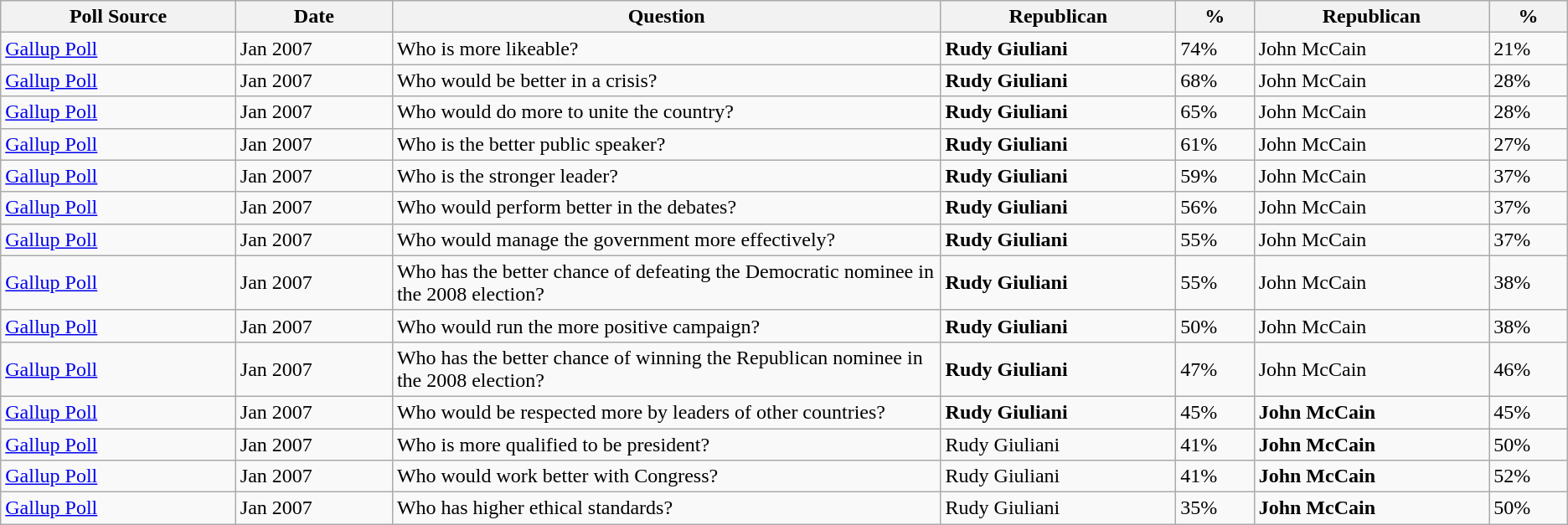<table class="wikitable sortable">
<tr>
<th width="15%">Poll Source</th>
<th width="10%">Date</th>
<th width="35%">Question</th>
<th width="15%">Republican</th>
<th width="5%">%</th>
<th width="15%">Republican</th>
<th width="5%">%</th>
</tr>
<tr>
<td><a href='#'>Gallup Poll</a></td>
<td>Jan 2007</td>
<td>Who is more likeable?</td>
<td><strong>Rudy Giuliani</strong></td>
<td>74%</td>
<td>John McCain</td>
<td>21%</td>
</tr>
<tr>
<td><a href='#'>Gallup Poll</a></td>
<td>Jan 2007</td>
<td>Who would be better in a crisis?</td>
<td><strong>Rudy Giuliani</strong></td>
<td>68%</td>
<td>John McCain</td>
<td>28%</td>
</tr>
<tr>
<td><a href='#'>Gallup Poll</a></td>
<td>Jan 2007</td>
<td>Who would do more to unite the country?</td>
<td><strong>Rudy Giuliani</strong></td>
<td>65%</td>
<td>John McCain</td>
<td>28%</td>
</tr>
<tr>
<td><a href='#'>Gallup Poll</a></td>
<td>Jan 2007</td>
<td>Who is the better public speaker?</td>
<td><strong>Rudy Giuliani</strong></td>
<td>61%</td>
<td>John McCain</td>
<td>27%</td>
</tr>
<tr>
<td><a href='#'>Gallup Poll</a></td>
<td>Jan 2007</td>
<td>Who is the stronger leader?</td>
<td><strong>Rudy Giuliani</strong></td>
<td>59%</td>
<td>John McCain</td>
<td>37%</td>
</tr>
<tr>
<td><a href='#'>Gallup Poll</a></td>
<td>Jan 2007</td>
<td>Who would perform better in the debates?</td>
<td><strong>Rudy Giuliani</strong></td>
<td>56%</td>
<td>John McCain</td>
<td>37%</td>
</tr>
<tr>
<td><a href='#'>Gallup Poll</a></td>
<td>Jan 2007</td>
<td>Who would manage the government more effectively?</td>
<td><strong>Rudy Giuliani</strong></td>
<td>55%</td>
<td>John McCain</td>
<td>37%</td>
</tr>
<tr>
<td><a href='#'>Gallup Poll</a></td>
<td>Jan 2007</td>
<td>Who has the better chance of defeating the Democratic nominee in the 2008 election?</td>
<td><strong>Rudy Giuliani</strong></td>
<td>55%</td>
<td>John McCain</td>
<td>38%</td>
</tr>
<tr>
<td><a href='#'>Gallup Poll</a></td>
<td>Jan 2007</td>
<td>Who would run the more positive campaign?</td>
<td><strong>Rudy Giuliani</strong></td>
<td>50%</td>
<td>John McCain</td>
<td>38%</td>
</tr>
<tr>
<td><a href='#'>Gallup Poll</a></td>
<td>Jan 2007</td>
<td>Who has the better chance of winning the Republican nominee in the 2008 election?</td>
<td><strong>Rudy Giuliani</strong></td>
<td>47%</td>
<td>John McCain</td>
<td>46%</td>
</tr>
<tr>
<td><a href='#'>Gallup Poll</a></td>
<td>Jan 2007</td>
<td>Who would be respected more by leaders of other countries?</td>
<td><strong>Rudy Giuliani</strong></td>
<td>45%</td>
<td><strong>John McCain</strong></td>
<td>45%</td>
</tr>
<tr>
<td><a href='#'>Gallup Poll</a></td>
<td>Jan 2007</td>
<td>Who is more qualified to be president?</td>
<td>Rudy Giuliani</td>
<td>41%</td>
<td><strong>John McCain</strong></td>
<td>50%</td>
</tr>
<tr>
<td><a href='#'>Gallup Poll</a></td>
<td>Jan 2007</td>
<td>Who would work better with Congress?</td>
<td>Rudy Giuliani</td>
<td>41%</td>
<td><strong>John McCain</strong></td>
<td>52%</td>
</tr>
<tr>
<td><a href='#'>Gallup Poll</a></td>
<td>Jan 2007</td>
<td>Who has higher ethical standards?</td>
<td>Rudy Giuliani</td>
<td>35%</td>
<td><strong>John McCain</strong></td>
<td>50%</td>
</tr>
</table>
